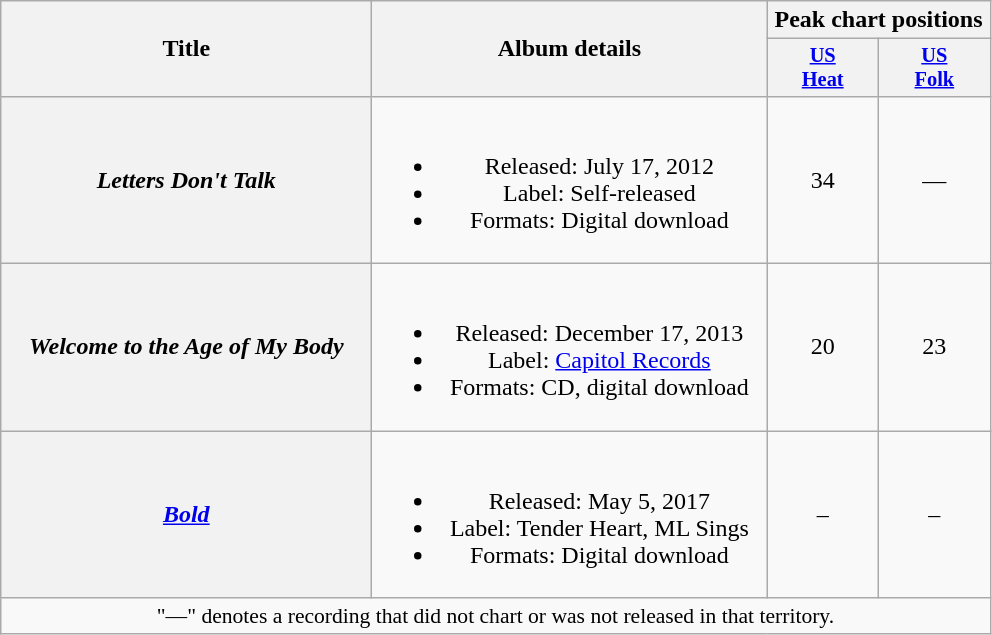<table class="wikitable plainrowheaders" style="text-align:center;">
<tr>
<th scope="col" rowspan="2" style="width:15em;">Title</th>
<th scope="col" rowspan="2" style="width:16em;">Album details</th>
<th scope="col" colspan="2">Peak chart positions</th>
</tr>
<tr>
<th scope="col" style="width:5em;font-size:85%;"><a href='#'>US<br>Heat</a><br></th>
<th scope="col" style="width:5em;font-size:85%;"><a href='#'>US<br>Folk</a><br></th>
</tr>
<tr>
<th scope="row"><em>Letters Don't Talk</em></th>
<td><br><ul><li>Released: July 17, 2012</li><li>Label: Self-released</li><li>Formats: Digital download</li></ul></td>
<td>34</td>
<td>—</td>
</tr>
<tr>
<th scope="row"><em>Welcome to the Age of My Body</em></th>
<td><br><ul><li>Released: December 17, 2013</li><li>Label: <a href='#'>Capitol Records</a></li><li>Formats: CD, digital download</li></ul></td>
<td>20</td>
<td>23</td>
</tr>
<tr>
<th scope="row"><em><a href='#'>Bold</a></em></th>
<td><br><ul><li>Released: May 5, 2017</li><li>Label: Tender Heart, ML Sings</li><li>Formats: Digital download</li></ul></td>
<td>–</td>
<td>–</td>
</tr>
<tr>
<td colspan="14" style="font-size:90%">"—" denotes a recording that did not chart or was not released in that territory.</td>
</tr>
</table>
